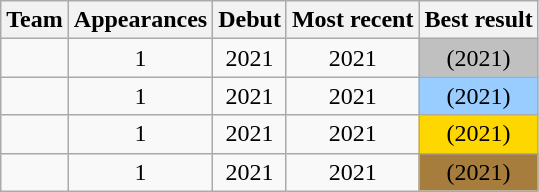<table class="wikitable sortable" style="text-align: center">
<tr>
<th>Team</th>
<th>Appearances</th>
<th>Debut</th>
<th>Most recent</th>
<th>Best result</th>
</tr>
<tr>
<td align=left></td>
<td>1</td>
<td>2021</td>
<td>2021</td>
<td bgcolor=silver> (2021)</td>
</tr>
<tr>
<td align=left></td>
<td>1</td>
<td>2021</td>
<td>2021</td>
<td style="background:#9acdff;"> (2021)</td>
</tr>
<tr>
<td align=left></td>
<td>1</td>
<td>2021</td>
<td>2021</td>
<td bgcolor=gold> (2021)</td>
</tr>
<tr>
<td align=left></td>
<td>1</td>
<td>2021</td>
<td>2021</td>
<td style="background:#a67d3d;"> (2021)</td>
</tr>
</table>
